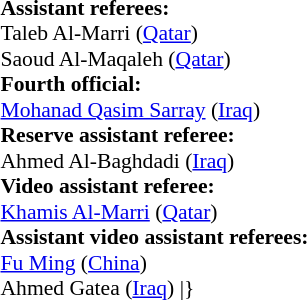<table style="width:100%;font-size:90%">
<tr>
<td><br><strong>Assistant referees:</strong>
<br>Taleb Al-Marri (<a href='#'>Qatar</a>)
<br>Saoud Al-Maqaleh (<a href='#'>Qatar</a>)
<br><strong>Fourth official:</strong>
<br><a href='#'>Mohanad Qasim Sarray</a> (<a href='#'>Iraq</a>)
<br><strong>Reserve assistant referee:</strong>
<br>Ahmed Al-Baghdadi (<a href='#'>Iraq</a>)
<br><strong>Video assistant referee:</strong>
<br><a href='#'>Khamis Al-Marri</a> (<a href='#'>Qatar</a>)
<br><strong>Assistant video assistant referees:</strong>
<br><a href='#'>Fu Ming</a> (<a href='#'>China</a>)
<br>Ahmed Gatea (<a href='#'>Iraq</a>)
<includeonly>|}</includeonly></td>
<td style="width:60%; vertical-align:top;"><br></td>
</tr>
</table>
